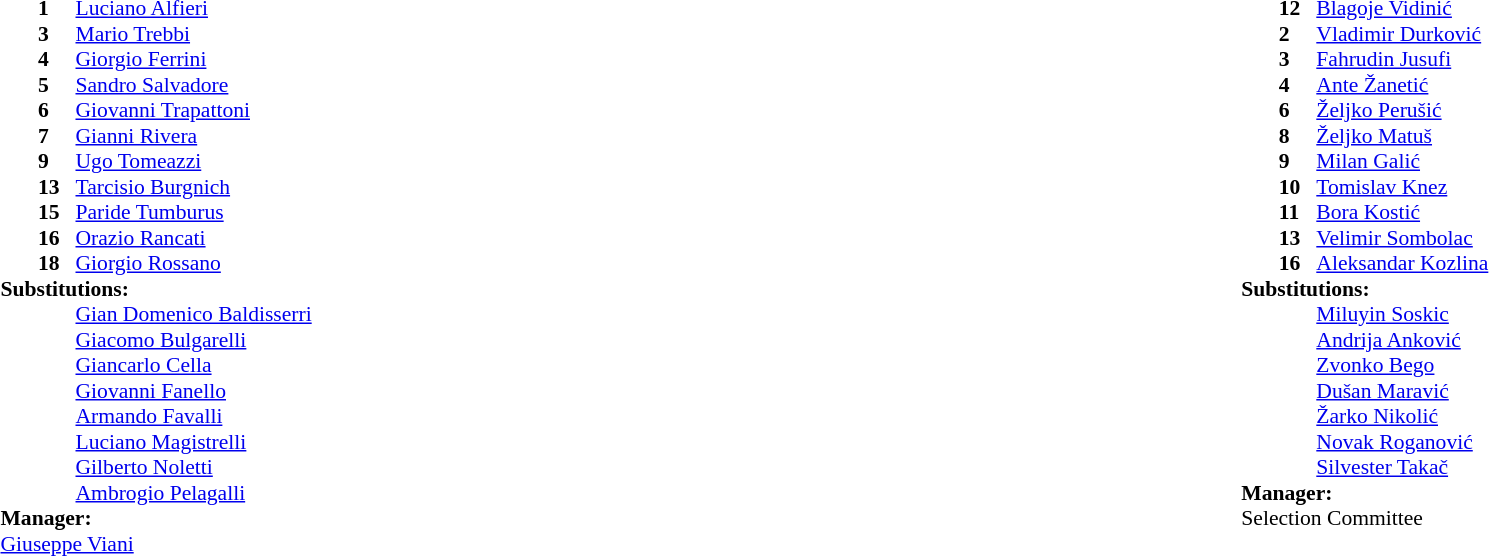<table width="100%">
<tr>
<td valign="top" width="40%"><br><table style="font-size:90%" cellspacing="0" cellpadding="0">
<tr>
<th width=25></th>
<th width=25></th>
</tr>
<tr>
<td></td>
<td><strong>1</strong></td>
<td><a href='#'>Luciano Alfieri</a></td>
</tr>
<tr>
<td></td>
<td><strong>3</strong></td>
<td><a href='#'>Mario Trebbi</a></td>
</tr>
<tr>
<td></td>
<td><strong>4</strong></td>
<td><a href='#'>Giorgio Ferrini</a></td>
</tr>
<tr>
<td></td>
<td><strong>5</strong></td>
<td><a href='#'>Sandro Salvadore</a></td>
</tr>
<tr>
<td></td>
<td><strong>6</strong></td>
<td><a href='#'>Giovanni Trapattoni</a></td>
</tr>
<tr>
<td></td>
<td><strong>7</strong></td>
<td><a href='#'>Gianni Rivera</a></td>
</tr>
<tr>
<td></td>
<td><strong>9</strong></td>
<td><a href='#'>Ugo Tomeazzi</a></td>
</tr>
<tr>
<td></td>
<td><strong>13</strong></td>
<td><a href='#'>Tarcisio Burgnich</a></td>
</tr>
<tr>
<td></td>
<td><strong>15</strong></td>
<td><a href='#'>Paride Tumburus</a></td>
</tr>
<tr>
<td></td>
<td><strong>16</strong></td>
<td><a href='#'>Orazio Rancati</a></td>
</tr>
<tr>
<td></td>
<td><strong>18</strong></td>
<td><a href='#'>Giorgio Rossano</a></td>
</tr>
<tr>
<td colspan=3><strong>Substitutions:</strong></td>
</tr>
<tr>
<td></td>
<td></td>
<td><a href='#'>Gian Domenico Baldisserri</a></td>
</tr>
<tr>
<td></td>
<td></td>
<td><a href='#'>Giacomo Bulgarelli</a></td>
</tr>
<tr>
<td></td>
<td></td>
<td><a href='#'>Giancarlo Cella</a></td>
</tr>
<tr>
<td></td>
<td></td>
<td><a href='#'>Giovanni Fanello</a></td>
</tr>
<tr>
<td></td>
<td></td>
<td><a href='#'>Armando Favalli</a></td>
</tr>
<tr>
<td></td>
<td></td>
<td><a href='#'>Luciano Magistrelli</a></td>
</tr>
<tr>
<td></td>
<td></td>
<td><a href='#'>Gilberto Noletti</a></td>
</tr>
<tr>
<td></td>
<td></td>
<td><a href='#'>Ambrogio Pelagalli</a></td>
</tr>
<tr>
<td colspan=3><strong>Manager:</strong></td>
</tr>
<tr>
<td colspan=3> <a href='#'>Giuseppe Viani</a></td>
</tr>
</table>
</td>
<td valign="top" width="50%"><br><table style="font-size:90%; margin:auto" cellspacing="0" cellpadding="0">
<tr>
<th width=25></th>
<th width=25></th>
</tr>
<tr>
<td></td>
<td><strong>12</strong></td>
<td><a href='#'>Blagoje Vidinić</a></td>
</tr>
<tr>
<td></td>
<td><strong>2</strong></td>
<td><a href='#'>Vladimir Durković</a></td>
</tr>
<tr>
<td></td>
<td><strong>3</strong></td>
<td><a href='#'>Fahrudin Jusufi</a></td>
</tr>
<tr>
<td></td>
<td><strong>4</strong></td>
<td><a href='#'>Ante Žanetić</a></td>
</tr>
<tr>
<td></td>
<td><strong>6</strong></td>
<td><a href='#'>Željko Perušić</a></td>
</tr>
<tr>
<td></td>
<td><strong>8</strong></td>
<td><a href='#'>Željko Matuš</a></td>
</tr>
<tr>
<td></td>
<td><strong>9</strong></td>
<td><a href='#'>Milan Galić</a></td>
</tr>
<tr>
<td></td>
<td><strong>10</strong></td>
<td><a href='#'>Tomislav Knez</a></td>
</tr>
<tr>
<td></td>
<td><strong>11</strong></td>
<td><a href='#'>Bora Kostić</a></td>
</tr>
<tr>
<td></td>
<td><strong>13</strong></td>
<td><a href='#'>Velimir Sombolac</a></td>
</tr>
<tr>
<td></td>
<td><strong>16</strong></td>
<td><a href='#'>Aleksandar Kozlina</a></td>
</tr>
<tr>
<td colspan=3><strong>Substitutions:</strong></td>
</tr>
<tr>
<td></td>
<td></td>
<td><a href='#'>Miluyin Soskic</a></td>
</tr>
<tr>
<td></td>
<td></td>
<td><a href='#'>Andrija Anković</a></td>
</tr>
<tr>
<td></td>
<td></td>
<td><a href='#'>Zvonko Bego</a></td>
</tr>
<tr>
<td></td>
<td></td>
<td><a href='#'>Dušan Maravić</a></td>
</tr>
<tr>
<td></td>
<td></td>
<td><a href='#'>Žarko Nikolić</a></td>
</tr>
<tr>
<td></td>
<td></td>
<td><a href='#'>Novak Roganović</a></td>
</tr>
<tr>
<td></td>
<td></td>
<td><a href='#'>Silvester Takač</a></td>
</tr>
<tr>
<td colspan=3><strong>Manager:</strong></td>
</tr>
<tr>
<td colspan=3> Selection Committee</td>
</tr>
</table>
</td>
</tr>
</table>
